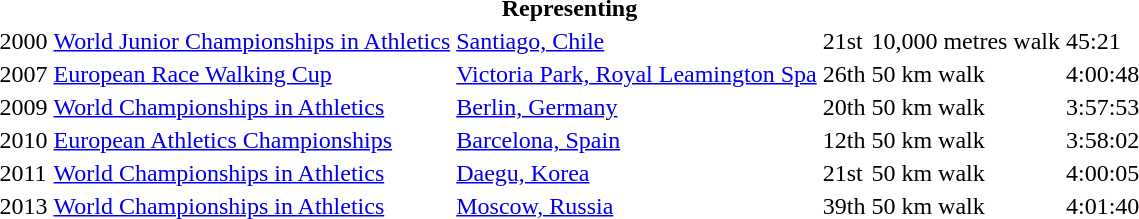<table>
<tr>
<th colspan="6">Representing </th>
</tr>
<tr>
<td>2000</td>
<td><a href='#'>World Junior Championships in Athletics</a></td>
<td><a href='#'>Santiago, Chile</a></td>
<td>21st</td>
<td>10,000 metres walk</td>
<td>45:21</td>
</tr>
<tr>
<td>2007</td>
<td><a href='#'>European Race Walking Cup</a></td>
<td><a href='#'>Victoria Park, Royal Leamington Spa</a></td>
<td>26th</td>
<td>50 km walk</td>
<td>4:00:48</td>
</tr>
<tr>
<td>2009</td>
<td><a href='#'>World Championships in Athletics</a></td>
<td><a href='#'>Berlin, Germany</a></td>
<td>20th</td>
<td>50 km walk</td>
<td>3:57:53</td>
</tr>
<tr>
<td>2010</td>
<td><a href='#'>European Athletics Championships</a></td>
<td><a href='#'>Barcelona, Spain</a></td>
<td>12th</td>
<td>50 km walk</td>
<td>3:58:02</td>
</tr>
<tr>
<td>2011</td>
<td><a href='#'>World Championships in Athletics</a></td>
<td><a href='#'>Daegu, Korea</a></td>
<td>21st</td>
<td>50 km walk</td>
<td>4:00:05</td>
</tr>
<tr>
<td>2013</td>
<td><a href='#'>World Championships in Athletics</a></td>
<td><a href='#'>Moscow, Russia</a></td>
<td>39th</td>
<td>50 km walk</td>
<td>4:01:40</td>
</tr>
</table>
